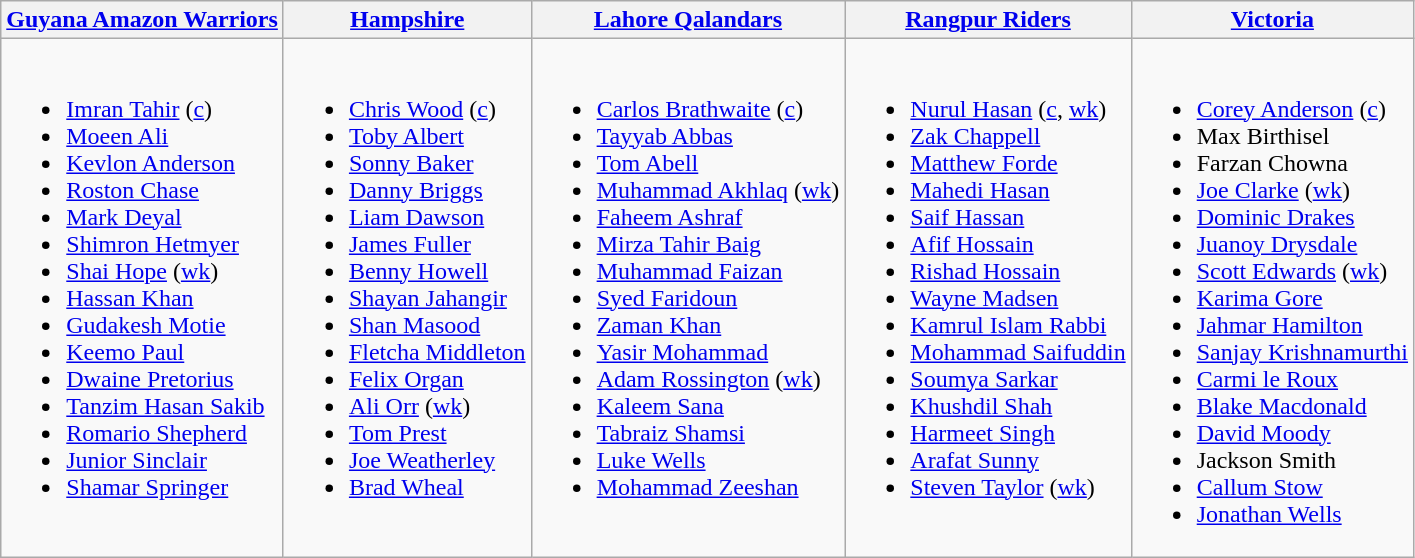<table class="wikitable" style="text-align:left;">
<tr>
<th><a href='#'>Guyana Amazon Warriors</a></th>
<th><a href='#'>Hampshire</a></th>
<th><a href='#'>Lahore Qalandars</a></th>
<th><a href='#'>Rangpur Riders</a></th>
<th><a href='#'>Victoria</a></th>
</tr>
<tr>
<td valign=top><br><ul><li><a href='#'>Imran Tahir</a> (<a href='#'>c</a>)</li><li><a href='#'>Moeen Ali</a></li><li><a href='#'>Kevlon Anderson</a></li><li><a href='#'>Roston Chase</a></li><li><a href='#'>Mark Deyal</a></li><li><a href='#'>Shimron Hetmyer</a></li><li><a href='#'>Shai Hope</a> (<a href='#'>wk</a>)</li><li><a href='#'>Hassan Khan</a></li><li><a href='#'>Gudakesh Motie</a></li><li><a href='#'>Keemo Paul</a></li><li><a href='#'>Dwaine Pretorius</a></li><li><a href='#'>Tanzim Hasan Sakib</a></li><li><a href='#'>Romario Shepherd</a></li><li><a href='#'>Junior Sinclair</a></li><li><a href='#'>Shamar Springer</a></li></ul></td>
<td valign=top><br><ul><li><a href='#'>Chris Wood</a> (<a href='#'>c</a>)</li><li><a href='#'>Toby Albert</a></li><li><a href='#'>Sonny Baker</a></li><li><a href='#'>Danny Briggs</a></li><li><a href='#'>Liam Dawson</a></li><li><a href='#'>James Fuller</a></li><li><a href='#'>Benny Howell</a></li><li><a href='#'>Shayan Jahangir</a></li><li><a href='#'>Shan Masood</a></li><li><a href='#'>Fletcha Middleton</a></li><li><a href='#'>Felix Organ</a></li><li><a href='#'>Ali Orr</a> (<a href='#'>wk</a>)</li><li><a href='#'>Tom Prest</a></li><li><a href='#'>Joe Weatherley</a></li><li><a href='#'>Brad Wheal</a></li></ul></td>
<td valign=top><br><ul><li><a href='#'>Carlos Brathwaite</a> (<a href='#'>c</a>)</li><li><a href='#'>Tayyab Abbas</a></li><li><a href='#'>Tom Abell</a></li><li><a href='#'>Muhammad Akhlaq</a> (<a href='#'>wk</a>)</li><li><a href='#'>Faheem Ashraf</a></li><li><a href='#'>Mirza Tahir Baig</a></li><li><a href='#'>Muhammad Faizan</a></li><li><a href='#'>Syed Faridoun</a></li><li><a href='#'>Zaman Khan</a></li><li><a href='#'>Yasir Mohammad</a></li><li><a href='#'>Adam Rossington</a> (<a href='#'>wk</a>)</li><li><a href='#'>Kaleem Sana</a></li><li><a href='#'>Tabraiz Shamsi</a></li><li><a href='#'>Luke Wells</a></li><li><a href='#'>Mohammad Zeeshan</a></li></ul></td>
<td valign=top><br><ul><li><a href='#'>Nurul Hasan</a> (<a href='#'>c</a>, <a href='#'>wk</a>)</li><li><a href='#'>Zak Chappell</a></li><li><a href='#'>Matthew Forde</a></li><li><a href='#'>Mahedi Hasan</a></li><li><a href='#'>Saif Hassan</a></li><li><a href='#'>Afif Hossain</a></li><li><a href='#'>Rishad Hossain</a></li><li><a href='#'>Wayne Madsen</a></li><li><a href='#'>Kamrul Islam Rabbi</a></li><li><a href='#'>Mohammad Saifuddin</a></li><li><a href='#'>Soumya Sarkar</a></li><li><a href='#'>Khushdil Shah</a></li><li><a href='#'>Harmeet Singh</a></li><li><a href='#'>Arafat Sunny</a></li><li><a href='#'>Steven Taylor</a> (<a href='#'>wk</a>)</li></ul></td>
<td valign=top><br><ul><li><a href='#'>Corey Anderson</a> (<a href='#'>c</a>)</li><li>Max Birthisel</li><li>Farzan Chowna</li><li><a href='#'>Joe Clarke</a> (<a href='#'>wk</a>)</li><li><a href='#'>Dominic Drakes</a></li><li><a href='#'>Juanoy Drysdale</a></li><li><a href='#'>Scott Edwards</a> (<a href='#'>wk</a>)</li><li><a href='#'>Karima Gore</a></li><li><a href='#'>Jahmar Hamilton</a></li><li><a href='#'>Sanjay Krishnamurthi</a></li><li><a href='#'>Carmi le Roux</a></li><li><a href='#'>Blake Macdonald</a></li><li><a href='#'>David Moody</a></li><li>Jackson Smith</li><li><a href='#'>Callum Stow</a></li><li><a href='#'>Jonathan Wells</a></li></ul></td>
</tr>
</table>
